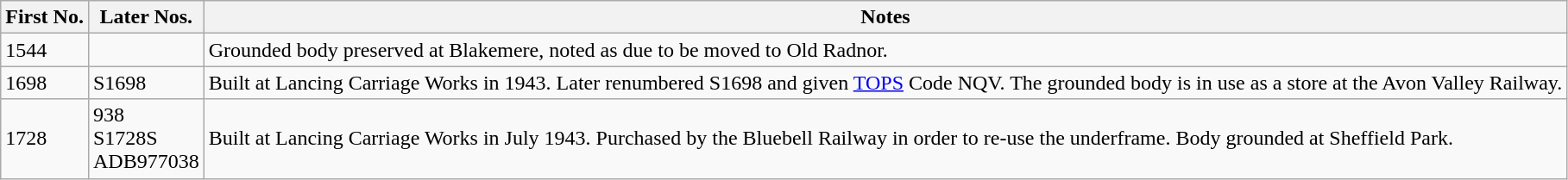<table class="wikitable">
<tr>
<th>First No.</th>
<th>Later Nos.</th>
<th>Notes</th>
</tr>
<tr>
<td>1544</td>
<td></td>
<td>Grounded body preserved at Blakemere, noted as due to be moved to Old Radnor.</td>
</tr>
<tr>
<td>1698</td>
<td>S1698</td>
<td>Built at Lancing Carriage Works in 1943. Later renumbered S1698 and given <a href='#'>TOPS</a> Code NQV. The grounded body is in use as a store at the Avon Valley Railway.</td>
</tr>
<tr>
<td>1728</td>
<td>938<br>S1728S<br>ADB977038</td>
<td>Built at Lancing Carriage Works in July 1943. Purchased by the Bluebell Railway in order to re-use the underframe. Body grounded at Sheffield Park.</td>
</tr>
</table>
